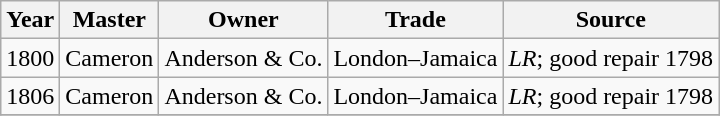<table class=" wikitable">
<tr>
<th>Year</th>
<th>Master</th>
<th>Owner</th>
<th>Trade</th>
<th>Source</th>
</tr>
<tr>
<td>1800</td>
<td>Cameron</td>
<td>Anderson & Co.</td>
<td>London–Jamaica</td>
<td><em>LR</em>; good repair 1798</td>
</tr>
<tr>
<td>1806</td>
<td>Cameron</td>
<td>Anderson & Co.</td>
<td>London–Jamaica</td>
<td><em>LR</em>; good repair 1798</td>
</tr>
<tr>
</tr>
</table>
